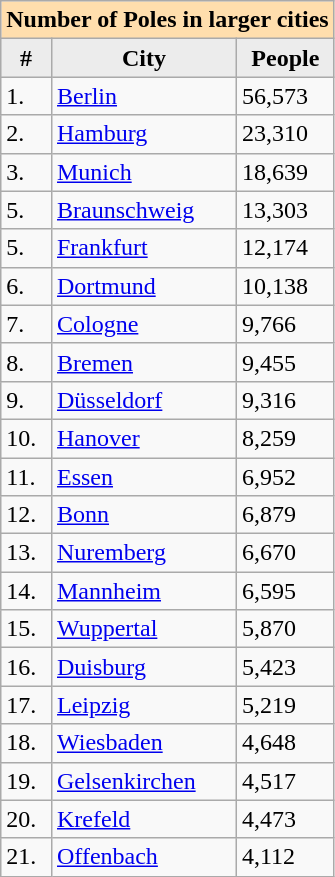<table class="wikitable">
<tr>
<td colspan="10"  style="text-align:center; background:#ffdead;"><strong>Number of Poles in larger cities </strong></td>
</tr>
<tr style="background:#ddd;">
<th style="background:#ececec;">#</th>
<th style="background:#ececec;">City</th>
<th style="background:#ececec;">People</th>
</tr>
<tr style="text-align:left;">
<td>1.</td>
<td><a href='#'>Berlin</a></td>
<td>56,573</td>
</tr>
<tr style="text-align:left;">
<td>2.</td>
<td><a href='#'>Hamburg</a></td>
<td>23,310</td>
</tr>
<tr style="text-align:left;">
<td>3.</td>
<td><a href='#'>Munich</a></td>
<td>18,639</td>
</tr>
<tr style="text-align:left;">
<td>5.</td>
<td><a href='#'>Braunschweig</a></td>
<td>13,303 </td>
</tr>
<tr style="text-align:left;">
<td>5.</td>
<td><a href='#'>Frankfurt</a></td>
<td>12,174</td>
</tr>
<tr style="text-align:left;">
<td>6.</td>
<td><a href='#'>Dortmund</a></td>
<td>10,138</td>
</tr>
<tr style="text-align:left;">
<td>7.</td>
<td><a href='#'>Cologne</a></td>
<td>9,766</td>
</tr>
<tr style="text-align:left;">
<td>8.</td>
<td><a href='#'>Bremen</a></td>
<td>9,455</td>
</tr>
<tr style="text-align:left;">
<td>9.</td>
<td><a href='#'>Düsseldorf</a></td>
<td>9,316</td>
</tr>
<tr style="text-align:left;">
<td>10.</td>
<td><a href='#'>Hanover</a></td>
<td>8,259</td>
</tr>
<tr style="text-align:left;">
<td>11.</td>
<td><a href='#'>Essen</a></td>
<td>6,952</td>
</tr>
<tr style="text-align:left;">
<td>12.</td>
<td><a href='#'>Bonn</a></td>
<td>6,879</td>
</tr>
<tr style="text-align:left;">
<td>13.</td>
<td><a href='#'>Nuremberg</a></td>
<td>6,670</td>
</tr>
<tr style="text-align:left;">
<td>14.</td>
<td><a href='#'>Mannheim</a></td>
<td>6,595</td>
</tr>
<tr style="text-align:left;">
<td>15.</td>
<td><a href='#'>Wuppertal</a></td>
<td>5,870</td>
</tr>
<tr style="text-align:left;">
<td>16.</td>
<td><a href='#'>Duisburg</a></td>
<td>5,423</td>
</tr>
<tr style="text-align:left;">
<td>17.</td>
<td><a href='#'>Leipzig</a></td>
<td>5,219</td>
</tr>
<tr style="text-align:left;">
<td>18.</td>
<td><a href='#'>Wiesbaden</a></td>
<td>4,648</td>
</tr>
<tr style="text-align:left;">
<td>19.</td>
<td><a href='#'>Gelsenkirchen</a></td>
<td>4,517</td>
</tr>
<tr style="text-align:left;">
<td>20.</td>
<td><a href='#'>Krefeld</a></td>
<td>4,473</td>
</tr>
<tr style="text-align:left;">
<td>21.</td>
<td><a href='#'>Offenbach</a></td>
<td>4,112</td>
</tr>
</table>
